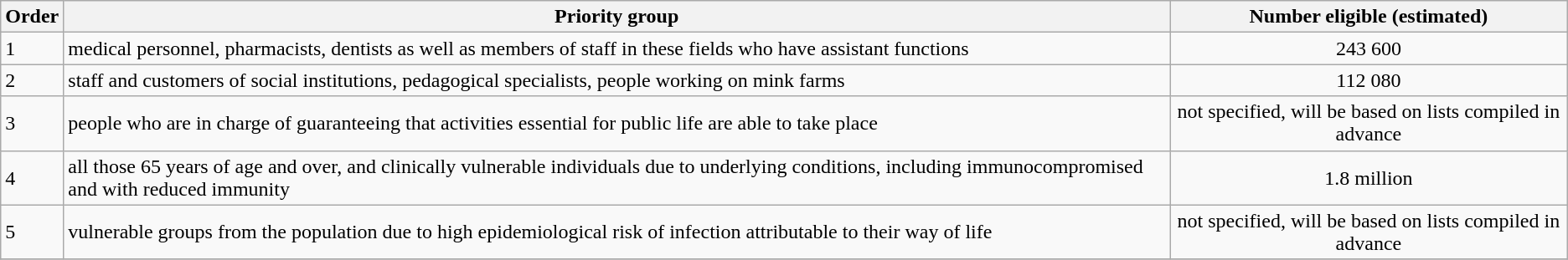<table class="wikitable">
<tr>
<th>Order</th>
<th>Priority group</th>
<th>Number eligible (estimated)</th>
</tr>
<tr>
<td>1</td>
<td>medical personnel, pharmacists, dentists as well as members of staff in these fields who have assistant functions</td>
<td style="text-align:center">243 600</td>
</tr>
<tr>
<td>2</td>
<td>staff and customers of social institutions, pedagogical specialists, people working on mink farms</td>
<td style="text-align:center">112 080</td>
</tr>
<tr>
<td>3</td>
<td>people who are in charge of guaranteeing that activities essential for public life are able to take place</td>
<td style="text-align:center">not specified, will be based on lists compiled in advance</td>
</tr>
<tr>
<td>4</td>
<td>all those 65 years of age and over, and clinically vulnerable individuals due to underlying conditions, including immunocompromised and with reduced immunity</td>
<td style="text-align:center">1.8 million</td>
</tr>
<tr>
<td>5</td>
<td>vulnerable groups from the population due to high epidemiological risk of infection attributable to their way of life</td>
<td style="text-align:center">not specified, will be based on lists compiled in advance</td>
</tr>
<tr>
</tr>
</table>
